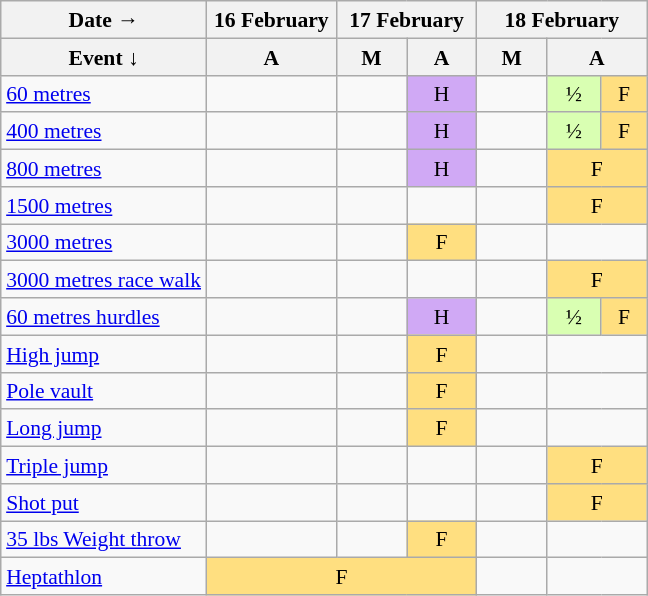<table class="wikitable" style="margin:0.5em auto; font-size:90%; line-height:1.25em;">
<tr align="center">
<th width="130px" colspan=1>Date   →</th>
<th width="40px" colspan=1>16 February</th>
<th width="40px" colspan=2>17 February</th>
<th width="40px" colspan=3>18 February</th>
</tr>
<tr>
<th>Event ↓</th>
<th width="80px">A</th>
<th width="40px">M</th>
<th width="40px" colspan=1>A</th>
<th width="40px">M</th>
<th width="60px" colspan=2>A</th>
</tr>
<tr align="center">
<td align="left"><a href='#'>60 metres</a></td>
<td></td>
<td></td>
<td bgcolor="#D0A9F5" colspan=1>H</td>
<td></td>
<td bgcolor="#D9FFB2" colspan=1>½</td>
<td bgcolor="#FFDF80" colspan=1>F</td>
</tr>
<tr align="center">
<td align="left"><a href='#'>400 metres</a></td>
<td></td>
<td></td>
<td bgcolor="#D0A9F5" colspan=1>H</td>
<td></td>
<td bgcolor="#D9FFB2" colspan=1>½</td>
<td bgcolor="#FFDF80" colspan=1>F</td>
</tr>
<tr align="center">
<td align="left"><a href='#'>800 metres</a></td>
<td></td>
<td></td>
<td bgcolor="#D0A9F5" colspan=1>H</td>
<td></td>
<td bgcolor="#FFDF80" colspan=2>F</td>
</tr>
<tr align="center">
<td align="left"><a href='#'>1500 metres</a></td>
<td></td>
<td></td>
<td></td>
<td></td>
<td bgcolor="#FFDF80" colspan=2>F</td>
</tr>
<tr align="center">
<td align="left"><a href='#'>3000 metres</a></td>
<td></td>
<td></td>
<td bgcolor="#FFDF80" colspan=1>F</td>
<td></td>
<td colspan=2></td>
</tr>
<tr align="center">
<td align="left"><a href='#'>3000 metres race walk</a></td>
<td></td>
<td></td>
<td></td>
<td></td>
<td bgcolor="#FFDF80" colspan=2>F</td>
</tr>
<tr align="center">
<td align="left"><a href='#'>60 metres hurdles</a></td>
<td></td>
<td></td>
<td bgcolor="#D0A9F5" colspan=1>H</td>
<td></td>
<td bgcolor="#D9FFB2" colspan=1>½</td>
<td bgcolor="#FFDF80" colspan=1>F</td>
</tr>
<tr align="center">
<td align="left"><a href='#'>High jump</a></td>
<td></td>
<td></td>
<td bgcolor="#FFDF80" colspan=1>F</td>
<td></td>
<td colspan=2></td>
</tr>
<tr align="center">
<td align="left"><a href='#'>Pole vault</a></td>
<td></td>
<td></td>
<td bgcolor="#FFDF80" colspan=1>F</td>
<td></td>
<td colspan=2></td>
</tr>
<tr align="center">
<td align="left"><a href='#'>Long jump</a></td>
<td></td>
<td></td>
<td bgcolor="#FFDF80" colspan=1>F</td>
<td></td>
<td colspan=2></td>
</tr>
<tr align="center">
<td align="left"><a href='#'>Triple jump</a></td>
<td></td>
<td></td>
<td></td>
<td></td>
<td bgcolor="#FFDF80" colspan=2>F</td>
</tr>
<tr align="center">
<td align="left"><a href='#'>Shot put</a></td>
<td></td>
<td></td>
<td></td>
<td></td>
<td bgcolor="#FFDF80" colspan=2>F</td>
</tr>
<tr align="center">
<td align="left"><a href='#'>35 lbs Weight throw</a></td>
<td></td>
<td></td>
<td bgcolor="#FFDF80" colspan=1>F</td>
<td></td>
<td colspan=2></td>
</tr>
<tr align="center">
<td align="left"><a href='#'>Heptathlon</a></td>
<td bgcolor="#FFDF80" colspan=3>F</td>
<td></td>
<td colspan=2></td>
</tr>
</table>
